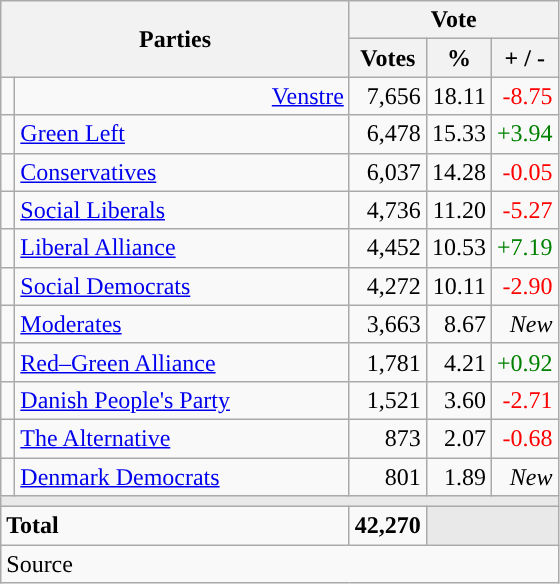<table class="wikitable" style="text-align:right;">
<tr>
<th style="text-align:centre;" rowspan="2" colspan="2" width="225">Parties</th>
<th colspan="3">Vote</th>
</tr>
<tr>
<th width="15">Votes</th>
<th width="15">%</th>
<th width="15">+ / -</th>
</tr>
<tr>
<td width=2 bgcolor=></td>
<td><a href='#'>Venstre</a></td>
<td>7,656</td>
<td>18.11</td>
<td style=color:red;>-8.75</td>
</tr>
<tr>
<td width=2 bgcolor=></td>
<td align=left><a href='#'>Green Left</a></td>
<td>6,478</td>
<td>15.33</td>
<td style=color:green;>+3.94</td>
</tr>
<tr>
<td width=2 bgcolor=></td>
<td align=left><a href='#'>Conservatives</a></td>
<td>6,037</td>
<td>14.28</td>
<td style=color:red;>-0.05</td>
</tr>
<tr>
<td width=2 bgcolor=></td>
<td align=left><a href='#'>Social Liberals</a></td>
<td>4,736</td>
<td>11.20</td>
<td style=color:red;>-5.27</td>
</tr>
<tr>
<td width=2 bgcolor=></td>
<td align=left><a href='#'>Liberal Alliance</a></td>
<td>4,452</td>
<td>10.53</td>
<td style=color:green;>+7.19</td>
</tr>
<tr>
<td width=2 bgcolor=></td>
<td align=left><a href='#'>Social Democrats</a></td>
<td>4,272</td>
<td>10.11</td>
<td style=color:red;>-2.90</td>
</tr>
<tr>
<td width=2 bgcolor=></td>
<td align=left><a href='#'>Moderates</a></td>
<td>3,663</td>
<td>8.67</td>
<td><em>New</em></td>
</tr>
<tr>
<td width=2 bgcolor=></td>
<td align=left><a href='#'>Red–Green Alliance</a></td>
<td>1,781</td>
<td>4.21</td>
<td style=color:green;>+0.92</td>
</tr>
<tr>
<td width=2 bgcolor=></td>
<td align=left><a href='#'>Danish People's Party</a></td>
<td>1,521</td>
<td>3.60</td>
<td style=color:red;>-2.71</td>
</tr>
<tr>
<td width=2 bgcolor=></td>
<td align=left><a href='#'>The Alternative</a></td>
<td>873</td>
<td>2.07</td>
<td style=color:red;>-0.68</td>
</tr>
<tr>
<td width=2 bgcolor=></td>
<td align=left><a href='#'>Denmark Democrats</a></td>
<td>801</td>
<td>1.89</td>
<td><em>New</em></td>
</tr>
<tr>
<td colspan="7" bgcolor="#E9E9E9"></td>
</tr>
<tr>
<td align="left" colspan="2"><strong>Total</strong></td>
<td><strong>42,270</strong></td>
<td bgcolor=#E9E9E9 colspan=2></td>
</tr>
<tr>
<td align="left" colspan="6">Source</td>
</tr>
</table>
